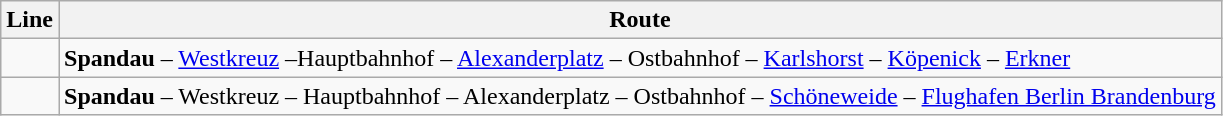<table class="wikitable">
<tr>
<th>Line</th>
<th>Route</th>
</tr>
<tr>
<td></td>
<td><strong>Spandau</strong> – <a href='#'>Westkreuz</a> –Hauptbahnhof – <a href='#'>Alexanderplatz</a> – Ostbahnhof – <a href='#'>Karlshorst</a> – <a href='#'>Köpenick</a> – <a href='#'>Erkner</a></td>
</tr>
<tr>
<td></td>
<td><strong>Spandau</strong> – Westkreuz – Hauptbahnhof – Alexanderplatz – Ostbahnhof – <a href='#'>Schöneweide</a> – <a href='#'>Flughafen Berlin Brandenburg</a></td>
</tr>
</table>
